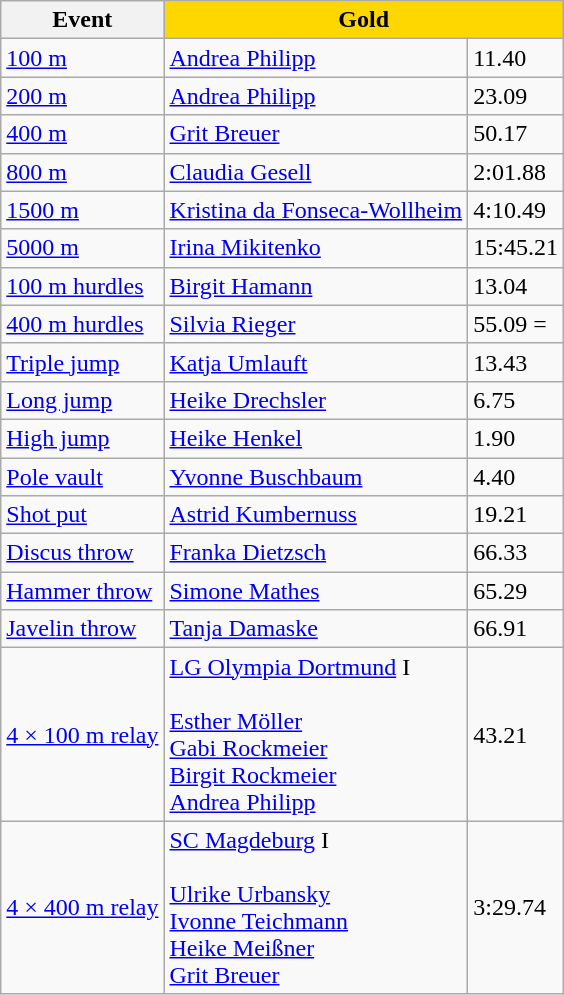<table class="wikitable">
<tr>
<th>Event</th>
<th style="background:gold;" colspan=2>Gold</th>
</tr>
<tr>
<td><a href='#'>100 m</a></td>
<td><a href='#'>Andrea Philipp</a></td>
<td>11.40</td>
</tr>
<tr>
<td><a href='#'>200 m</a></td>
<td><a href='#'>Andrea Philipp</a></td>
<td>23.09</td>
</tr>
<tr>
<td><a href='#'>400 m</a></td>
<td><a href='#'>Grit Breuer</a></td>
<td>50.17 </td>
</tr>
<tr>
<td><a href='#'>800 m</a></td>
<td><a href='#'>Claudia Gesell</a></td>
<td>2:01.88</td>
</tr>
<tr>
<td><a href='#'>1500 m</a></td>
<td><a href='#'>Kristina da Fonseca-Wollheim</a></td>
<td>4:10.49</td>
</tr>
<tr>
<td><a href='#'>5000 m</a></td>
<td><a href='#'>Irina Mikitenko</a></td>
<td>15:45.21</td>
</tr>
<tr>
<td><a href='#'>100 m hurdles</a></td>
<td><a href='#'>Birgit Hamann</a></td>
<td>13.04</td>
</tr>
<tr>
<td><a href='#'>400 m hurdles</a></td>
<td><a href='#'>Silvia Rieger</a></td>
<td>55.09 =</td>
</tr>
<tr>
<td><a href='#'>Triple jump</a></td>
<td><a href='#'>Katja Umlauft</a></td>
<td>13.43 </td>
</tr>
<tr>
<td><a href='#'>Long jump</a></td>
<td><a href='#'>Heike Drechsler</a></td>
<td>6.75</td>
</tr>
<tr>
<td><a href='#'>High jump</a></td>
<td><a href='#'>Heike Henkel</a></td>
<td>1.90 </td>
</tr>
<tr>
<td><a href='#'>Pole vault</a></td>
<td><a href='#'>Yvonne Buschbaum</a></td>
<td>4.40 </td>
</tr>
<tr>
<td><a href='#'>Shot put</a></td>
<td><a href='#'>Astrid Kumbernuss</a></td>
<td>19.21</td>
</tr>
<tr>
<td><a href='#'>Discus throw</a></td>
<td><a href='#'>Franka Dietzsch</a></td>
<td>66.33</td>
</tr>
<tr>
<td><a href='#'>Hammer throw</a></td>
<td><a href='#'>Simone Mathes</a></td>
<td>65.29</td>
</tr>
<tr>
<td><a href='#'>Javelin throw</a></td>
<td><a href='#'>Tanja Damaske</a></td>
<td>66.91 </td>
</tr>
<tr>
<td><a href='#'>4 × 100 m relay</a></td>
<td><a href='#'>LG Olympia Dortmund</a> I <br><br><a href='#'>Esther Möller</a> <br>
<a href='#'>Gabi Rockmeier</a> <br>
<a href='#'>Birgit Rockmeier</a> <br>
<a href='#'>Andrea Philipp</a></td>
<td>43.21</td>
</tr>
<tr>
<td><a href='#'>4 × 400 m relay</a></td>
<td><a href='#'>SC Magdeburg</a> I <br><br><a href='#'>Ulrike Urbansky</a> <br>
<a href='#'>Ivonne Teichmann</a> <br>
<a href='#'>Heike Meißner</a> <br>
<a href='#'>Grit Breuer</a></td>
<td>3:29.74 </td>
</tr>
</table>
